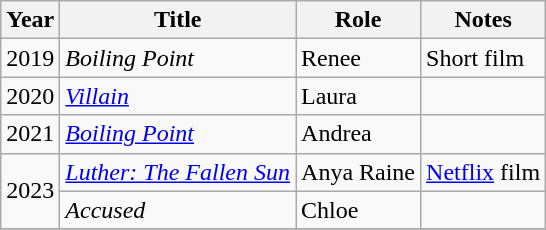<table class="wikitable sortable">
<tr>
<th>Year</th>
<th>Title</th>
<th>Role</th>
<th class="unsortable">Notes</th>
</tr>
<tr>
<td>2019</td>
<td><em>Boiling Point</em></td>
<td>Renee</td>
<td>Short film</td>
</tr>
<tr>
<td>2020</td>
<td><em><a href='#'>Villain</a></em></td>
<td>Laura</td>
<td></td>
</tr>
<tr>
<td>2021</td>
<td><em><a href='#'>Boiling Point</a></em></td>
<td>Andrea</td>
<td></td>
</tr>
<tr>
<td rowspan="2">2023</td>
<td><em><a href='#'>Luther: The Fallen Sun</a></em></td>
<td>Anya Raine</td>
<td><a href='#'>Netflix</a> film</td>
</tr>
<tr>
<td><em>Accused</em></td>
<td>Chloe</td>
<td></td>
</tr>
<tr>
</tr>
</table>
